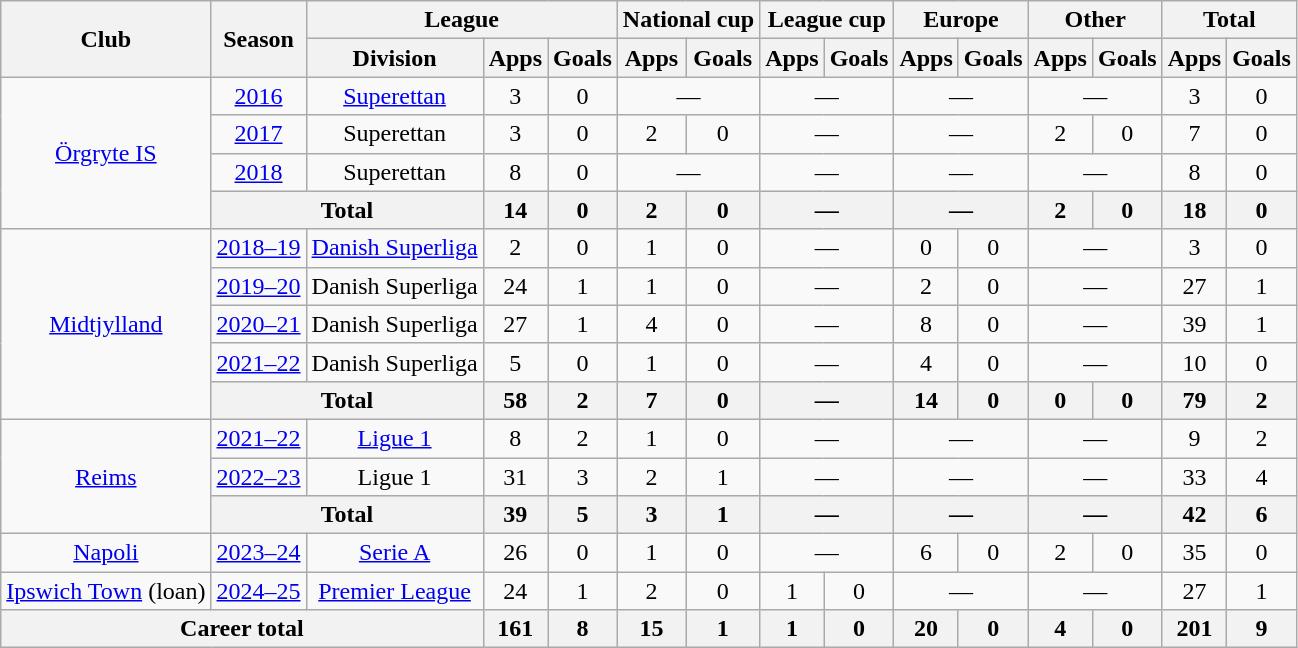<table class="wikitable" style="text-align: center;">
<tr>
<th rowspan="2">Club</th>
<th rowspan="2">Season</th>
<th colspan="3">League</th>
<th colspan="2">National cup</th>
<th colspan="2">League cup</th>
<th colspan="2">Europe</th>
<th colspan="2">Other</th>
<th colspan="2">Total</th>
</tr>
<tr>
<th>Division</th>
<th>Apps</th>
<th>Goals</th>
<th>Apps</th>
<th>Goals</th>
<th>Apps</th>
<th>Goals</th>
<th>Apps</th>
<th>Goals</th>
<th>Apps</th>
<th>Goals</th>
<th>Apps</th>
<th>Goals</th>
</tr>
<tr>
<td rowspan="4"><a href='#'>Örgryte IS</a></td>
<td><a href='#'>2016</a></td>
<td><a href='#'>Superettan</a></td>
<td>3</td>
<td>0</td>
<td colspan="2">—</td>
<td colspan="2">—</td>
<td colspan="2">—</td>
<td colspan="2">—</td>
<td>3</td>
<td>0</td>
</tr>
<tr>
<td><a href='#'>2017</a></td>
<td>Superettan</td>
<td>3</td>
<td>0</td>
<td>2</td>
<td>0</td>
<td colspan="2">—</td>
<td colspan="2">—</td>
<td>2</td>
<td>0</td>
<td>7</td>
<td>0</td>
</tr>
<tr>
<td><a href='#'>2018</a></td>
<td>Superettan</td>
<td>8</td>
<td>0</td>
<td colspan="2">—</td>
<td colspan="2">—</td>
<td colspan="2">—</td>
<td colspan="2">—</td>
<td>8</td>
<td>0</td>
</tr>
<tr>
<th colspan="2">Total</th>
<th>14</th>
<th>0</th>
<th>2</th>
<th>0</th>
<th colspan="2">—</th>
<th colspan="2">—</th>
<th>2</th>
<th>0</th>
<th>18</th>
<th>0</th>
</tr>
<tr>
<td rowspan="5"><a href='#'>Midtjylland</a></td>
<td><a href='#'>2018–19</a></td>
<td><a href='#'>Danish Superliga</a></td>
<td>2</td>
<td>0</td>
<td>1</td>
<td>0</td>
<td colspan="2">—</td>
<td>0</td>
<td>0</td>
<td colspan="2">—</td>
<td>3</td>
<td>0</td>
</tr>
<tr>
<td><a href='#'>2019–20</a></td>
<td>Danish Superliga</td>
<td>24</td>
<td>1</td>
<td>1</td>
<td>0</td>
<td colspan="2">—</td>
<td>2</td>
<td>0</td>
<td colspan="2">—</td>
<td>27</td>
<td>1</td>
</tr>
<tr>
<td><a href='#'>2020–21</a></td>
<td>Danish Superliga</td>
<td>27</td>
<td>1</td>
<td>4</td>
<td>0</td>
<td colspan="2">—</td>
<td>8</td>
<td>0</td>
<td colspan="2">—</td>
<td>39</td>
<td>1</td>
</tr>
<tr>
<td><a href='#'>2021–22</a></td>
<td>Danish Superliga</td>
<td>5</td>
<td>0</td>
<td>1</td>
<td>0</td>
<td colspan="2">—</td>
<td>4</td>
<td>0</td>
<td colspan="2">—</td>
<td>10</td>
<td>0</td>
</tr>
<tr>
<th colspan="2">Total</th>
<th>58</th>
<th>2</th>
<th>7</th>
<th>0</th>
<th colspan="2">—</th>
<th>14</th>
<th>0</th>
<th>0</th>
<th>0</th>
<th>79</th>
<th>2</th>
</tr>
<tr>
<td rowspan="3"><a href='#'>Reims</a></td>
<td><a href='#'>2021–22</a></td>
<td><a href='#'>Ligue 1</a></td>
<td>8</td>
<td>2</td>
<td>1</td>
<td>0</td>
<td colspan="2">—</td>
<td colspan="2">—</td>
<td colspan="2">—</td>
<td>9</td>
<td>2</td>
</tr>
<tr>
<td><a href='#'>2022–23</a></td>
<td>Ligue 1</td>
<td>31</td>
<td>3</td>
<td>2</td>
<td>1</td>
<td colspan="2">—</td>
<td colspan="2">—</td>
<td colspan="2">—</td>
<td>33</td>
<td>4</td>
</tr>
<tr>
<th colspan="2">Total</th>
<th>39</th>
<th>5</th>
<th>3</th>
<th>1</th>
<th colspan="2">—</th>
<th colspan="2">—</th>
<th colspan="2">—</th>
<th>42</th>
<th>6</th>
</tr>
<tr>
<td><a href='#'>Napoli</a></td>
<td><a href='#'>2023–24</a></td>
<td><a href='#'>Serie A</a></td>
<td>26</td>
<td>0</td>
<td>1</td>
<td>0</td>
<td colspan="2">—</td>
<td>6</td>
<td>0</td>
<td>2</td>
<td>0</td>
<td>35</td>
<td>0</td>
</tr>
<tr>
<td><a href='#'>Ipswich Town</a> (loan)</td>
<td><a href='#'>2024–25</a></td>
<td><a href='#'>Premier League</a></td>
<td>24</td>
<td>1</td>
<td>2</td>
<td>0</td>
<td>1</td>
<td>0</td>
<td colspan="2">—</td>
<td colspan="2">—</td>
<td>27</td>
<td>1</td>
</tr>
<tr>
<th colspan="3">Career total</th>
<th>161</th>
<th>8</th>
<th>15</th>
<th>1</th>
<th>1</th>
<th>0</th>
<th>20</th>
<th>0</th>
<th>4</th>
<th>0</th>
<th>201</th>
<th>9</th>
</tr>
</table>
